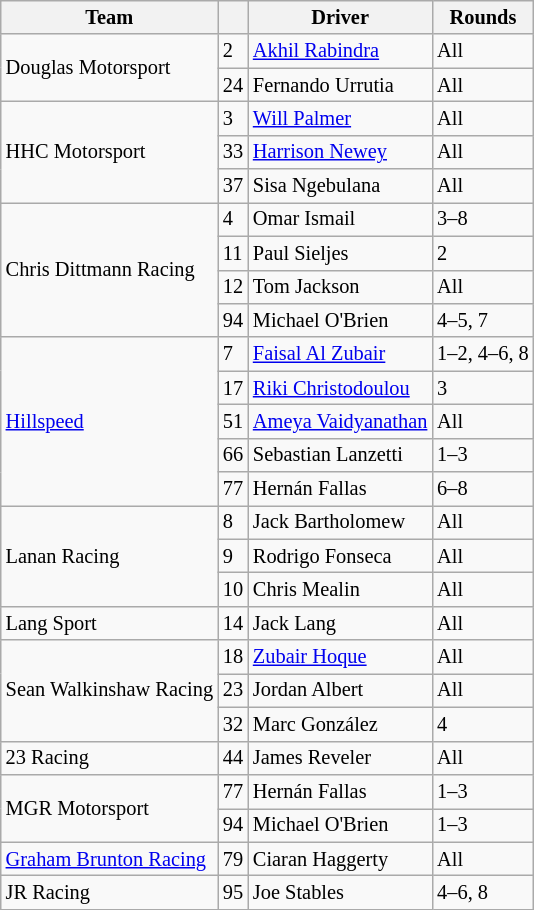<table class="wikitable" style="font-size: 85%;">
<tr>
<th>Team</th>
<th></th>
<th>Driver</th>
<th>Rounds</th>
</tr>
<tr>
<td rowspan=2>Douglas Motorsport</td>
<td>2</td>
<td> <a href='#'>Akhil Rabindra</a></td>
<td>All</td>
</tr>
<tr>
<td>24</td>
<td> Fernando Urrutia</td>
<td>All</td>
</tr>
<tr>
<td rowspan=3>HHC Motorsport</td>
<td>3</td>
<td> <a href='#'>Will Palmer</a></td>
<td>All</td>
</tr>
<tr>
<td>33</td>
<td> <a href='#'>Harrison Newey</a></td>
<td>All</td>
</tr>
<tr>
<td>37</td>
<td> Sisa Ngebulana</td>
<td>All</td>
</tr>
<tr>
<td rowspan=4>Chris Dittmann Racing</td>
<td>4</td>
<td> Omar Ismail</td>
<td>3–8</td>
</tr>
<tr>
<td>11</td>
<td> Paul Sieljes</td>
<td>2</td>
</tr>
<tr>
<td>12</td>
<td> Tom Jackson</td>
<td>All</td>
</tr>
<tr>
<td>94</td>
<td> Michael O'Brien</td>
<td>4–5, 7</td>
</tr>
<tr>
<td rowspan=5><a href='#'>Hillspeed</a></td>
<td>7</td>
<td> <a href='#'>Faisal Al Zubair</a></td>
<td>1–2, 4–6, 8</td>
</tr>
<tr>
<td>17</td>
<td> <a href='#'>Riki Christodoulou</a></td>
<td>3</td>
</tr>
<tr>
<td>51</td>
<td> <a href='#'>Ameya Vaidyanathan</a></td>
<td>All</td>
</tr>
<tr>
<td>66</td>
<td> Sebastian Lanzetti</td>
<td>1–3</td>
</tr>
<tr>
<td>77</td>
<td> Hernán Fallas</td>
<td>6–8</td>
</tr>
<tr>
<td rowspan=3>Lanan Racing</td>
<td>8</td>
<td> Jack Bartholomew</td>
<td>All</td>
</tr>
<tr>
<td>9</td>
<td> Rodrigo Fonseca</td>
<td>All</td>
</tr>
<tr>
<td>10</td>
<td> Chris Mealin</td>
<td>All</td>
</tr>
<tr>
<td>Lang Sport</td>
<td>14</td>
<td> Jack Lang</td>
<td>All</td>
</tr>
<tr>
<td rowspan=3>Sean Walkinshaw Racing</td>
<td>18</td>
<td> <a href='#'>Zubair Hoque</a></td>
<td>All</td>
</tr>
<tr>
<td>23</td>
<td> Jordan Albert</td>
<td>All</td>
</tr>
<tr>
<td>32</td>
<td> Marc González</td>
<td>4</td>
</tr>
<tr>
<td>23 Racing</td>
<td>44</td>
<td> James Reveler</td>
<td>All</td>
</tr>
<tr>
<td rowspan=2>MGR Motorsport</td>
<td>77</td>
<td> Hernán Fallas</td>
<td>1–3</td>
</tr>
<tr>
<td>94</td>
<td> Michael O'Brien</td>
<td>1–3</td>
</tr>
<tr>
<td><a href='#'>Graham Brunton Racing</a></td>
<td>79</td>
<td> Ciaran Haggerty</td>
<td>All</td>
</tr>
<tr>
<td>JR Racing</td>
<td>95</td>
<td> Joe Stables</td>
<td>4–6, 8</td>
</tr>
</table>
